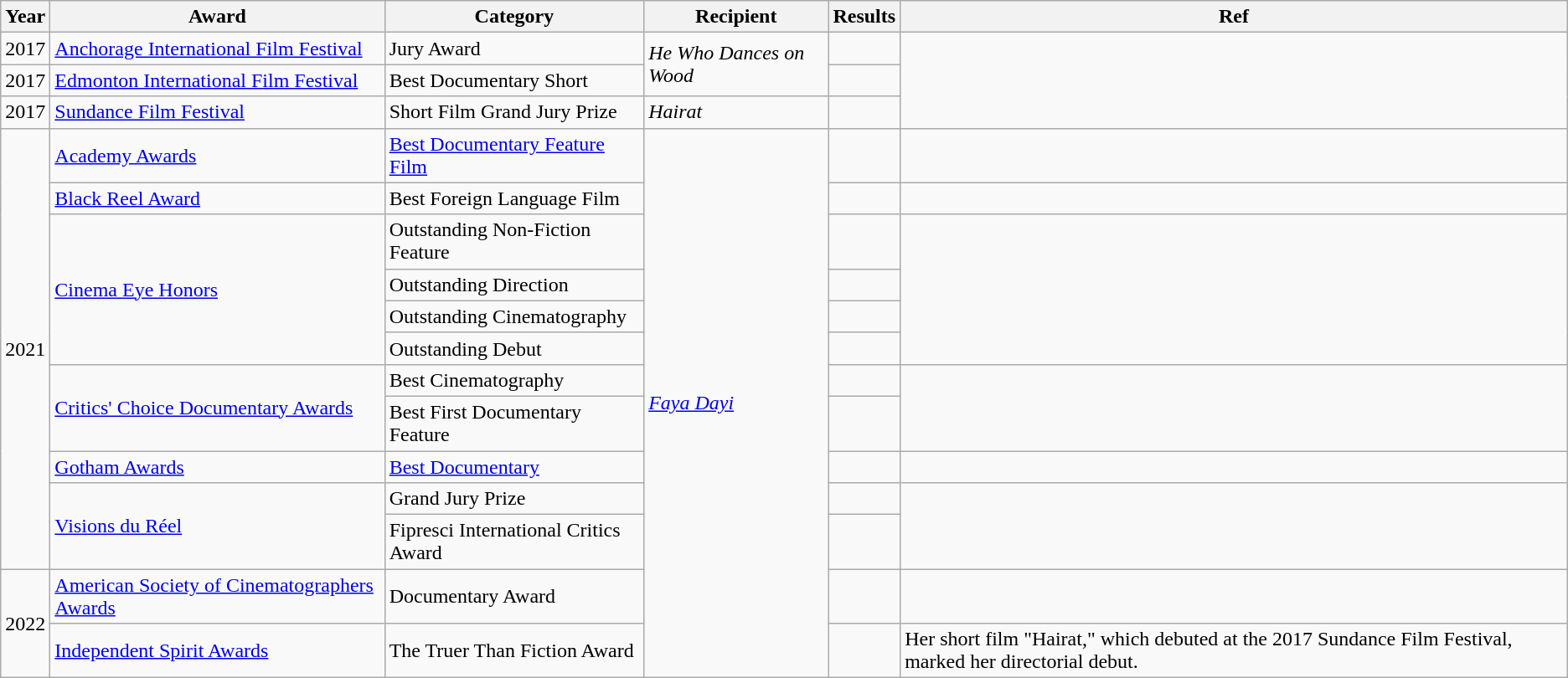<table class="wikitable sortable">
<tr>
<th>Year</th>
<th>Award</th>
<th>Category</th>
<th>Recipient</th>
<th>Results</th>
<th>Ref</th>
</tr>
<tr>
<td>2017</td>
<td><a href='#'>Anchorage International Film Festival</a></td>
<td>Jury Award</td>
<td rowspan="2"><em>He Who Dances on Wood</em></td>
<td></td>
<td rowspan="3"></td>
</tr>
<tr>
<td>2017</td>
<td><a href='#'>Edmonton International Film Festival</a></td>
<td>Best Documentary Short</td>
<td></td>
</tr>
<tr>
<td>2017</td>
<td><a href='#'>Sundance Film Festival</a></td>
<td>Short Film Grand Jury Prize</td>
<td><em>Hairat</em></td>
<td></td>
</tr>
<tr>
<td rowspan="11">2021</td>
<td><a href='#'>Academy Awards</a></td>
<td><a href='#'>Best Documentary Feature Film</a></td>
<td rowspan="13"><em><a href='#'>Faya Dayi</a></em></td>
<td></td>
<td></td>
</tr>
<tr>
<td><a href='#'>Black Reel Award</a></td>
<td>Best Foreign Language Film</td>
<td></td>
<td></td>
</tr>
<tr>
<td rowspan="4"><a href='#'>Cinema Eye Honors</a></td>
<td>Outstanding Non-Fiction Feature</td>
<td></td>
<td rowspan="4"></td>
</tr>
<tr>
<td>Outstanding Direction</td>
<td></td>
</tr>
<tr>
<td>Outstanding Cinematography</td>
<td></td>
</tr>
<tr>
<td>Outstanding Debut</td>
<td></td>
</tr>
<tr>
<td rowspan="2"><a href='#'>Critics' Choice Documentary Awards</a></td>
<td>Best Cinematography</td>
<td></td>
<td rowspan="2"></td>
</tr>
<tr>
<td>Best First Documentary Feature</td>
<td></td>
</tr>
<tr>
<td><a href='#'>Gotham Awards</a></td>
<td><a href='#'>Best Documentary</a></td>
<td></td>
<td></td>
</tr>
<tr>
<td rowspan="2"><a href='#'>Visions du Réel</a></td>
<td>Grand Jury Prize</td>
<td></td>
<td rowspan="2"></td>
</tr>
<tr>
<td>Fipresci International Critics Award</td>
<td></td>
</tr>
<tr>
<td rowspan="2">2022</td>
<td><a href='#'>American Society of Cinematographers Awards</a></td>
<td>Documentary Award</td>
<td></td>
<td></td>
</tr>
<tr>
<td><a href='#'>Independent Spirit Awards</a></td>
<td>The Truer Than Fiction Award</td>
<td></td>
<td> Her short film "Hairat," which debuted at the 2017 Sundance Film Festival, marked her directorial debut.</td>
</tr>
</table>
